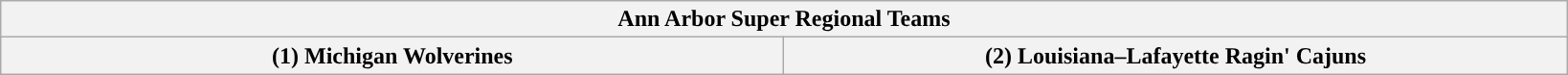<table class="wikitable">
<tr>
<th colspan=4>Ann Arbor Super Regional Teams</th>
</tr>
<tr>
<th style="width: 25%; ">(1) Michigan Wolverines</th>
<th style="width: 25%; ">(2) Louisiana–Lafayette Ragin' Cajuns</th>
</tr>
</table>
